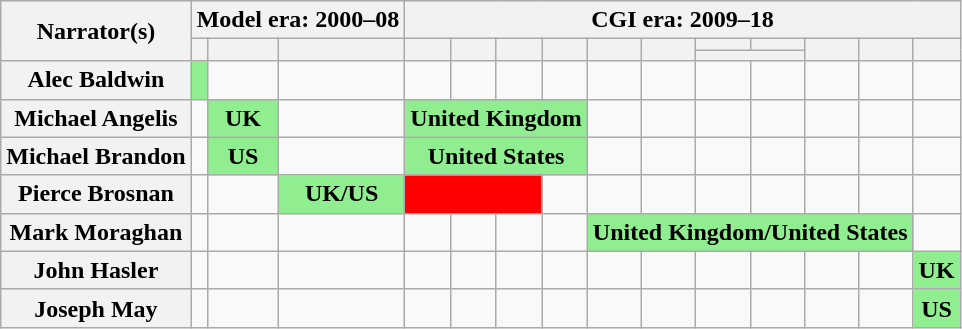<table class="wikitable sortable" style="text-align:center;" style="width: 100%">
<tr>
<th rowspan = "3">Narrator(s)</th>
<th colspan = "3">Model era: 2000–08</th>
<th colspan="11">CGI era: 2009–18</th>
</tr>
<tr>
<th rowspan = "2"></th>
<th rowspan = "2"></th>
<th rowspan = "2"></th>
<th rowspan = "2"></th>
<th rowspan = "2"></th>
<th rowspan = "2"></th>
<th rowspan = "2"></th>
<th rowspan = "2"></th>
<th rowspan = "2"></th>
<th></th>
<th></th>
<th rowspan = "2"></th>
<th rowspan = "2"></th>
<th rowspan = "2"></th>
</tr>
<tr>
<th colspan = "2"></th>
</tr>
<tr>
<th>Alec Baldwin</th>
<td style="text-align:center; background:lightgreen;"></td>
<td></td>
<td></td>
<td></td>
<td></td>
<td></td>
<td></td>
<td></td>
<td></td>
<td></td>
<td></td>
<td></td>
<td></td>
<td></td>
</tr>
<tr>
<th align="center">Michael Angelis</th>
<td></td>
<td style="text-align:center; background:lightgreen;"><strong>UK</strong></td>
<td></td>
<td colspan = "4" style="text-align:center; background:lightgreen;"><strong>United Kingdom</strong></td>
<td></td>
<td></td>
<td></td>
<td></td>
<td></td>
<td></td>
<td></td>
</tr>
<tr>
<th align="center">Michael Brandon</th>
<td></td>
<td style="text-align:center; background:lightgreen;"><strong>US</strong></td>
<td></td>
<td colspan = "4" style="text-align:center; background:lightgreen;"><strong>United States</strong></td>
<td></td>
<td></td>
<td></td>
<td></td>
<td></td>
<td></td>
<td></td>
</tr>
<tr>
<th align="center">Pierce Brosnan</th>
<td></td>
<td></td>
<td style="text-align:center; background:lightgreen;"><strong>UK/US</strong></td>
<td colspan = "3" style="text-align:center; background:red;"></td>
<td></td>
<td></td>
<td></td>
<td></td>
<td></td>
<td></td>
<td></td>
<td></td>
</tr>
<tr>
<th align="center">Mark Moraghan</th>
<td></td>
<td></td>
<td></td>
<td></td>
<td></td>
<td></td>
<td></td>
<td colspan = "6" style="text-align:center; background:lightgreen;"><strong>United Kingdom/United States</strong></td>
<td></td>
</tr>
<tr>
<th>John Hasler</th>
<td></td>
<td></td>
<td></td>
<td></td>
<td></td>
<td></td>
<td></td>
<td></td>
<td></td>
<td></td>
<td></td>
<td></td>
<td></td>
<td style="text-align:center; background:lightgreen;"><strong>UK</strong></td>
</tr>
<tr>
<th>Joseph May</th>
<td></td>
<td></td>
<td></td>
<td></td>
<td></td>
<td></td>
<td></td>
<td></td>
<td></td>
<td></td>
<td></td>
<td></td>
<td></td>
<td style="text-align:center; background:lightgreen;"><strong>US</strong></td>
</tr>
</table>
